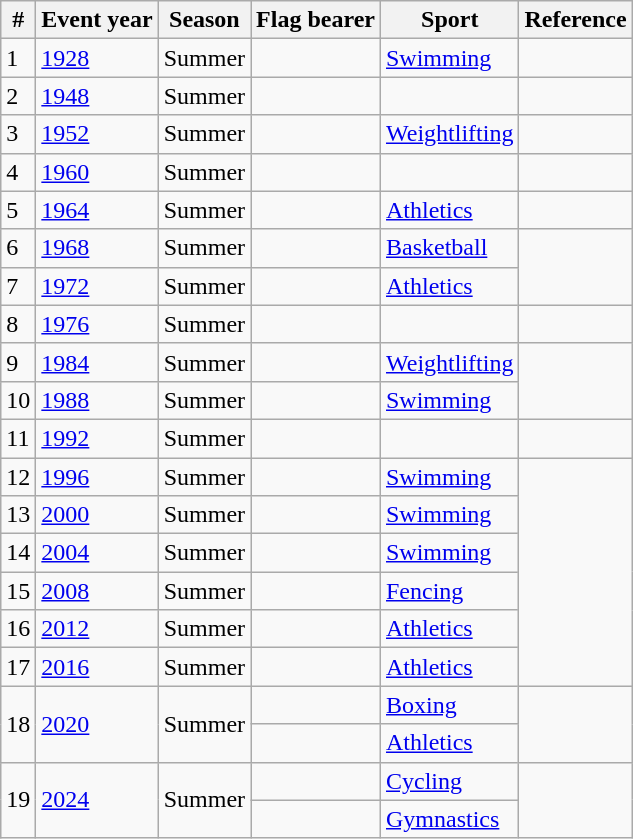<table class="wikitable sortable">
<tr>
<th>#</th>
<th>Event year</th>
<th>Season</th>
<th>Flag bearer</th>
<th>Sport</th>
<th>Reference</th>
</tr>
<tr>
<td>1</td>
<td><a href='#'>1928</a></td>
<td>Summer</td>
<td></td>
<td><a href='#'>Swimming</a></td>
<td></td>
</tr>
<tr>
<td>2</td>
<td><a href='#'>1948</a></td>
<td>Summer</td>
<td></td>
<td></td>
<td></td>
</tr>
<tr>
<td>3</td>
<td><a href='#'>1952</a></td>
<td>Summer</td>
<td></td>
<td><a href='#'>Weightlifting</a></td>
<td></td>
</tr>
<tr>
<td>4</td>
<td><a href='#'>1960</a></td>
<td>Summer</td>
<td></td>
<td></td>
<td></td>
</tr>
<tr>
<td>5</td>
<td><a href='#'>1964</a></td>
<td>Summer</td>
<td></td>
<td><a href='#'>Athletics</a></td>
<td></td>
</tr>
<tr>
<td>6</td>
<td><a href='#'>1968</a></td>
<td>Summer</td>
<td></td>
<td><a href='#'>Basketball</a></td>
<td rowspan=2></td>
</tr>
<tr>
<td>7</td>
<td><a href='#'>1972</a></td>
<td>Summer</td>
<td></td>
<td><a href='#'>Athletics</a></td>
</tr>
<tr>
<td>8</td>
<td><a href='#'>1976</a></td>
<td>Summer</td>
<td></td>
<td></td>
<td></td>
</tr>
<tr>
<td>9</td>
<td><a href='#'>1984</a></td>
<td>Summer</td>
<td></td>
<td><a href='#'>Weightlifting</a></td>
<td rowspan=2></td>
</tr>
<tr>
<td>10</td>
<td><a href='#'>1988</a></td>
<td>Summer</td>
<td></td>
<td><a href='#'>Swimming</a></td>
</tr>
<tr>
<td>11</td>
<td><a href='#'>1992</a></td>
<td>Summer</td>
<td></td>
<td></td>
<td></td>
</tr>
<tr>
<td>12</td>
<td><a href='#'>1996</a></td>
<td>Summer</td>
<td></td>
<td><a href='#'>Swimming</a></td>
<td rowspan=6></td>
</tr>
<tr>
<td>13</td>
<td><a href='#'>2000</a></td>
<td>Summer</td>
<td></td>
<td><a href='#'>Swimming</a></td>
</tr>
<tr>
<td>14</td>
<td><a href='#'>2004</a></td>
<td>Summer</td>
<td></td>
<td><a href='#'>Swimming</a></td>
</tr>
<tr>
<td>15</td>
<td><a href='#'>2008</a></td>
<td>Summer</td>
<td></td>
<td><a href='#'>Fencing</a></td>
</tr>
<tr>
<td>16</td>
<td><a href='#'>2012</a></td>
<td>Summer</td>
<td></td>
<td><a href='#'>Athletics</a></td>
</tr>
<tr>
<td>17</td>
<td><a href='#'>2016</a></td>
<td>Summer</td>
<td></td>
<td><a href='#'>Athletics</a></td>
</tr>
<tr>
<td rowspan=2>18</td>
<td rowspan=2><a href='#'>2020</a></td>
<td rowspan=2>Summer</td>
<td></td>
<td><a href='#'>Boxing</a></td>
<td rowspan=2></td>
</tr>
<tr>
<td></td>
<td><a href='#'>Athletics</a></td>
</tr>
<tr>
<td rowspan=2>19</td>
<td rowspan=2><a href='#'>2024</a></td>
<td rowspan=2>Summer</td>
<td></td>
<td><a href='#'>Cycling</a></td>
<td rowspan=2></td>
</tr>
<tr>
<td></td>
<td><a href='#'>Gymnastics</a></td>
</tr>
</table>
